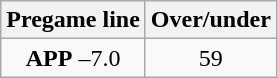<table class="wikitable">
<tr align="center">
<th style=>Pregame line</th>
<th style=>Over/under</th>
</tr>
<tr align="center">
<td><strong>APP</strong> –7.0</td>
<td>59</td>
</tr>
</table>
